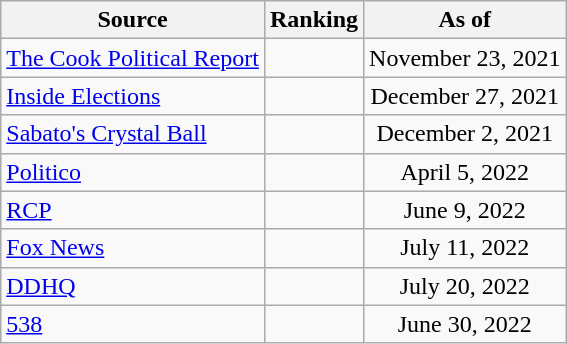<table class="wikitable" style="text-align:center">
<tr>
<th>Source</th>
<th>Ranking</th>
<th>As of</th>
</tr>
<tr>
<td align=left><a href='#'>The Cook Political Report</a></td>
<td></td>
<td>November 23, 2021</td>
</tr>
<tr>
<td align=left><a href='#'>Inside Elections</a></td>
<td></td>
<td>December 27, 2021</td>
</tr>
<tr>
<td align=left><a href='#'>Sabato's Crystal Ball</a></td>
<td></td>
<td>December 2, 2021</td>
</tr>
<tr>
<td align="left"><a href='#'>Politico</a></td>
<td></td>
<td>April 5, 2022</td>
</tr>
<tr>
<td align="left"><a href='#'>RCP</a></td>
<td></td>
<td>June 9, 2022</td>
</tr>
<tr>
<td align=left><a href='#'>Fox News</a></td>
<td></td>
<td>July 11, 2022</td>
</tr>
<tr>
<td align="left"><a href='#'>DDHQ</a></td>
<td></td>
<td>July 20, 2022</td>
</tr>
<tr>
<td align="left"><a href='#'>538</a></td>
<td></td>
<td>June 30, 2022</td>
</tr>
</table>
